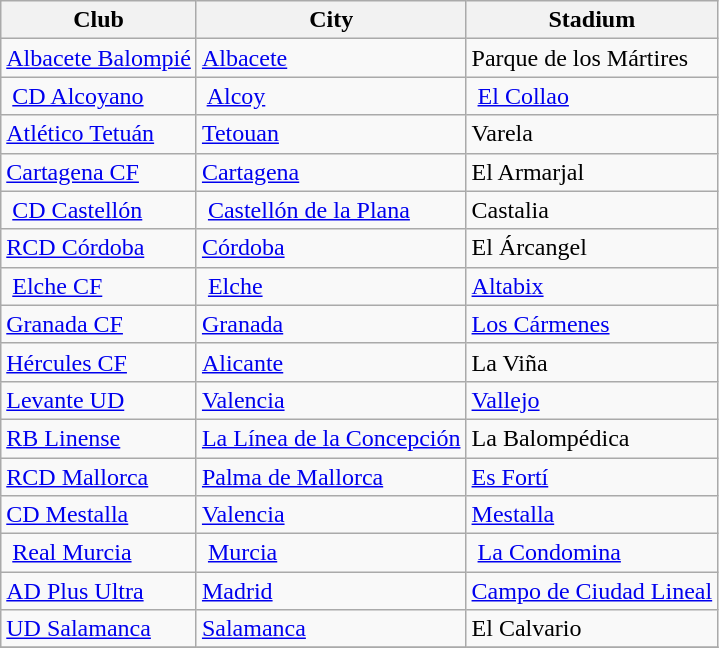<table class="wikitable sortable" style="text-align: left;">
<tr>
<th>Club</th>
<th>City</th>
<th>Stadium</th>
</tr>
<tr>
<td><a href='#'>Albacete Balompié</a></td>
<td><a href='#'>Albacete</a></td>
<td>Parque de los Mártires</td>
</tr>
<tr>
<td> <a href='#'>CD Alcoyano</a></td>
<td> <a href='#'>Alcoy</a></td>
<td> <a href='#'>El Collao</a></td>
</tr>
<tr>
<td><a href='#'>Atlético Tetuán</a></td>
<td><a href='#'>Tetouan</a></td>
<td>Varela</td>
</tr>
<tr>
<td><a href='#'>Cartagena CF</a></td>
<td><a href='#'>Cartagena</a></td>
<td>El Armarjal</td>
</tr>
<tr>
<td> <a href='#'>CD Castellón</a></td>
<td> <a href='#'>Castellón de la Plana</a></td>
<td>Castalia</td>
</tr>
<tr>
<td><a href='#'>RCD Córdoba</a></td>
<td><a href='#'>Córdoba</a></td>
<td>El Árcangel</td>
</tr>
<tr>
<td> <a href='#'>Elche CF</a></td>
<td> <a href='#'>Elche</a></td>
<td><a href='#'>Altabix</a></td>
</tr>
<tr>
<td><a href='#'>Granada CF</a></td>
<td><a href='#'>Granada</a></td>
<td><a href='#'>Los Cármenes</a></td>
</tr>
<tr>
<td><a href='#'>Hércules CF</a></td>
<td><a href='#'>Alicante</a></td>
<td>La Viña</td>
</tr>
<tr>
<td><a href='#'>Levante UD</a></td>
<td><a href='#'>Valencia</a></td>
<td><a href='#'>Vallejo</a></td>
</tr>
<tr>
<td><a href='#'>RB Linense</a></td>
<td><a href='#'>La Línea de la Concepción</a></td>
<td>La Balompédica</td>
</tr>
<tr>
<td><a href='#'>RCD Mallorca</a></td>
<td><a href='#'>Palma de Mallorca</a></td>
<td><a href='#'>Es Fortí</a></td>
</tr>
<tr>
<td><a href='#'>CD Mestalla</a></td>
<td><a href='#'>Valencia</a></td>
<td><a href='#'>Mestalla</a></td>
</tr>
<tr>
<td> <a href='#'>Real Murcia</a></td>
<td> <a href='#'>Murcia</a></td>
<td> <a href='#'>La Condomina</a></td>
</tr>
<tr>
<td><a href='#'>AD Plus Ultra</a></td>
<td><a href='#'>Madrid</a></td>
<td><a href='#'>Campo de Ciudad Lineal</a></td>
</tr>
<tr>
<td><a href='#'>UD Salamanca</a></td>
<td><a href='#'>Salamanca</a></td>
<td>El Calvario</td>
</tr>
<tr>
</tr>
</table>
